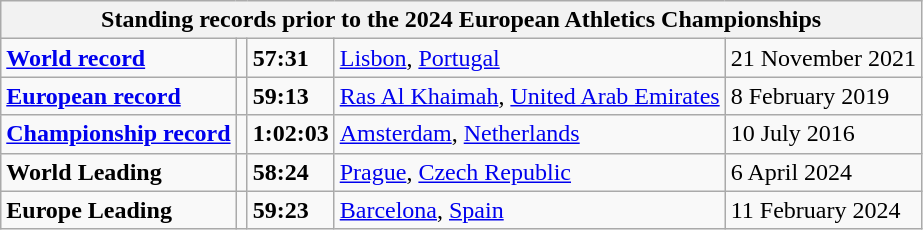<table class="wikitable">
<tr>
<th colspan="5">Standing records prior to the 2024 European Athletics Championships</th>
</tr>
<tr>
<td><strong><a href='#'>World record</a></strong></td>
<td></td>
<td><strong>57:31</strong></td>
<td><a href='#'>Lisbon</a>, <a href='#'>Portugal</a></td>
<td>21 November 2021</td>
</tr>
<tr>
<td><strong><a href='#'>European record</a></strong></td>
<td></td>
<td><strong>59:13</strong></td>
<td><a href='#'>Ras Al Khaimah</a>, <a href='#'>United Arab Emirates</a></td>
<td>8 February 2019</td>
</tr>
<tr>
<td><strong><a href='#'>Championship record</a></strong></td>
<td></td>
<td><strong>1:02:03</strong></td>
<td><a href='#'>Amsterdam</a>, <a href='#'>Netherlands</a></td>
<td>10 July 2016</td>
</tr>
<tr>
<td><strong>World Leading</strong></td>
<td></td>
<td><strong>58:24</strong></td>
<td><a href='#'>Prague</a>, <a href='#'>Czech Republic</a></td>
<td>6 April 2024</td>
</tr>
<tr>
<td><strong>Europe Leading</strong></td>
<td></td>
<td><strong>59:23</strong></td>
<td><a href='#'>Barcelona</a>, <a href='#'>Spain</a></td>
<td>11 February 2024</td>
</tr>
</table>
